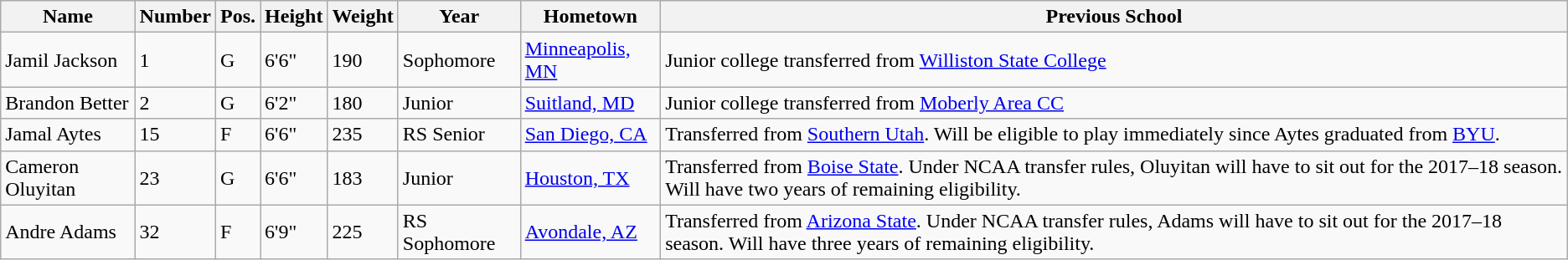<table class="wikitable sortable">
<tr>
<th>Name</th>
<th>Number</th>
<th>Pos.</th>
<th>Height</th>
<th>Weight</th>
<th>Year</th>
<th>Hometown</th>
<th class="unsortable">Previous School</th>
</tr>
<tr>
<td>Jamil Jackson</td>
<td>1</td>
<td>G</td>
<td>6'6"</td>
<td>190</td>
<td>Sophomore</td>
<td><a href='#'>Minneapolis, MN</a></td>
<td>Junior college transferred from <a href='#'>Williston State College</a></td>
</tr>
<tr>
<td>Brandon Better</td>
<td>2</td>
<td>G</td>
<td>6'2"</td>
<td>180</td>
<td>Junior</td>
<td><a href='#'>Suitland, MD</a></td>
<td>Junior college transferred from <a href='#'>Moberly Area CC</a></td>
</tr>
<tr>
<td>Jamal Aytes</td>
<td>15</td>
<td>F</td>
<td>6'6"</td>
<td>235</td>
<td>RS Senior</td>
<td><a href='#'>San Diego, CA</a></td>
<td>Transferred from <a href='#'>Southern Utah</a>. Will be eligible to play immediately since Aytes graduated from <a href='#'>BYU</a>.</td>
</tr>
<tr>
<td>Cameron Oluyitan</td>
<td>23</td>
<td>G</td>
<td>6'6"</td>
<td>183</td>
<td>Junior</td>
<td><a href='#'>Houston, TX</a></td>
<td>Transferred from <a href='#'>Boise State</a>. Under NCAA transfer rules, Oluyitan will have to sit out for the 2017–18 season. Will have two years of remaining eligibility.</td>
</tr>
<tr>
<td>Andre Adams</td>
<td>32</td>
<td>F</td>
<td>6'9"</td>
<td>225</td>
<td>RS Sophomore</td>
<td><a href='#'>Avondale, AZ</a></td>
<td>Transferred from <a href='#'>Arizona State</a>. Under NCAA transfer rules, Adams will have to sit out for the 2017–18 season. Will have three years of remaining eligibility.</td>
</tr>
</table>
